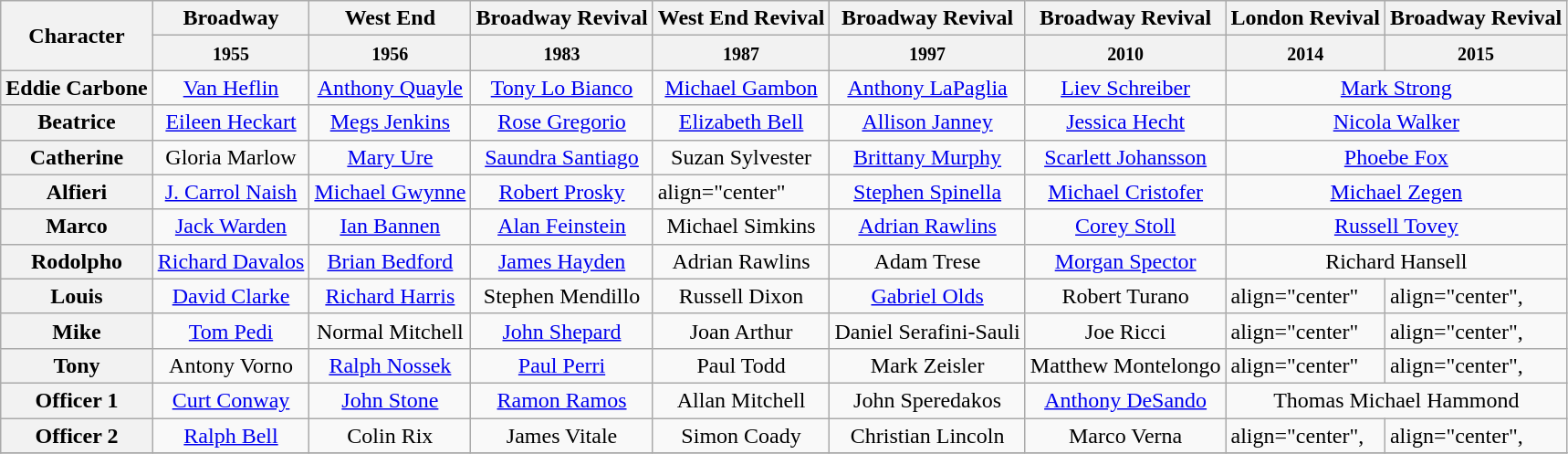<table class="wikitable">
<tr>
<th rowspan="2">Character</th>
<th>Broadway</th>
<th>West End</th>
<th>Broadway Revival</th>
<th>West End Revival</th>
<th>Broadway Revival</th>
<th>Broadway Revival<small> </small></th>
<th>London Revival<small> </small></th>
<th>Broadway Revival</th>
</tr>
<tr>
<th><small>1955</small></th>
<th><small>1956</small></th>
<th><small>1983</small></th>
<th><small>1987</small></th>
<th><small>1997</small></th>
<th><small>2010</small></th>
<th><small>2014</small></th>
<th><small>2015</small></th>
</tr>
<tr>
<th>Eddie Carbone</th>
<td align="center"><a href='#'>Van Heflin</a></td>
<td align="center"><a href='#'>Anthony Quayle</a></td>
<td align="center"><a href='#'>Tony Lo Bianco</a></td>
<td align="center"><a href='#'>Michael Gambon</a></td>
<td align="center"><a href='#'>Anthony LaPaglia</a></td>
<td align="center"><a href='#'>Liev Schreiber</a></td>
<td align="center", colspan=2><a href='#'>Mark Strong</a></td>
</tr>
<tr>
<th>Beatrice</th>
<td align="center"><a href='#'>Eileen Heckart</a></td>
<td align="center"><a href='#'>Megs Jenkins</a></td>
<td align="center"><a href='#'>Rose Gregorio</a></td>
<td align="center"><a href='#'>Elizabeth Bell</a></td>
<td align="center"><a href='#'>Allison Janney</a></td>
<td align="center"><a href='#'>Jessica Hecht</a></td>
<td align="center", colspan=2><a href='#'>Nicola Walker</a></td>
</tr>
<tr>
<th>Catherine</th>
<td align="center">Gloria Marlow</td>
<td align="center"><a href='#'>Mary Ure</a></td>
<td align="center"><a href='#'>Saundra Santiago</a></td>
<td align="center">Suzan Sylvester</td>
<td align="center"><a href='#'>Brittany Murphy</a></td>
<td align="center"><a href='#'>Scarlett Johansson</a></td>
<td align="center", colspan=2><a href='#'>Phoebe Fox</a></td>
</tr>
<tr>
<th>Alfieri</th>
<td align="center"><a href='#'>J. Carrol Naish</a></td>
<td align="center"><a href='#'>Michael Gwynne</a></td>
<td align="center"><a href='#'>Robert Prosky</a></td>
<td>align="center" </td>
<td align="center"><a href='#'>Stephen Spinella</a></td>
<td align="center"><a href='#'>Michael Cristofer</a></td>
<td align="center", colspan=2><a href='#'>Michael Zegen</a></td>
</tr>
<tr>
<th>Marco</th>
<td align="center"><a href='#'>Jack Warden</a></td>
<td align="center"><a href='#'>Ian Bannen</a></td>
<td align="center"><a href='#'>Alan Feinstein</a></td>
<td align="center">Michael Simkins</td>
<td align="center"><a href='#'>Adrian Rawlins</a></td>
<td align="center"><a href='#'>Corey Stoll</a></td>
<td align="center", colspan=2><a href='#'>Russell Tovey</a></td>
</tr>
<tr>
<th>Rodolpho</th>
<td align="center"><a href='#'>Richard Davalos</a></td>
<td align="center"><a href='#'>Brian Bedford</a></td>
<td align="center"><a href='#'>James Hayden</a></td>
<td align="center">Adrian Rawlins</td>
<td align="center">Adam Trese</td>
<td align="center"><a href='#'>Morgan Spector</a></td>
<td align="center", colspan=2>Richard Hansell</td>
</tr>
<tr>
<th>Louis</th>
<td align="center"><a href='#'>David Clarke</a></td>
<td align="center"><a href='#'>Richard Harris</a></td>
<td align="center">Stephen Mendillo</td>
<td align="center">Russell Dixon</td>
<td align="center"><a href='#'>Gabriel Olds</a></td>
<td align="center">Robert Turano</td>
<td>align="center" </td>
<td>align="center", </td>
</tr>
<tr>
<th>Mike</th>
<td align="center"><a href='#'>Tom Pedi</a></td>
<td align="center">Normal Mitchell</td>
<td align="center"><a href='#'>John Shepard</a></td>
<td align="center">Joan Arthur</td>
<td align="center">Daniel Serafini-Sauli</td>
<td align="center">Joe Ricci</td>
<td>align="center" </td>
<td>align="center", </td>
</tr>
<tr>
<th>Tony</th>
<td align="center">Antony Vorno</td>
<td align="center"><a href='#'>Ralph Nossek</a></td>
<td align="center"><a href='#'>Paul Perri</a></td>
<td align="center">Paul Todd</td>
<td align="center">Mark Zeisler</td>
<td align="center">Matthew Montelongo</td>
<td>align="center" </td>
<td>align="center", </td>
</tr>
<tr>
<th>Officer 1</th>
<td align="center"><a href='#'>Curt Conway</a></td>
<td align="center"><a href='#'>John Stone</a></td>
<td align="center"><a href='#'>Ramon Ramos</a></td>
<td align="center">Allan Mitchell</td>
<td align="center">John Speredakos</td>
<td align="center"><a href='#'>Anthony DeSando</a></td>
<td align="center", colspan=2>Thomas Michael Hammond</td>
</tr>
<tr>
<th>Officer 2</th>
<td align="center"><a href='#'>Ralph Bell</a></td>
<td align="center">Colin Rix</td>
<td align="center">James Vitale</td>
<td align="center">Simon Coady</td>
<td align="center">Christian Lincoln</td>
<td align="center">Marco Verna</td>
<td>align="center", </td>
<td>align="center", </td>
</tr>
<tr>
</tr>
</table>
